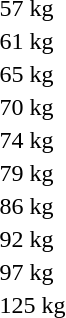<table>
<tr>
<td rowspan=2>57 kg<br></td>
<td rowspan=2></td>
<td rowspan=2></td>
<td></td>
</tr>
<tr>
<td></td>
</tr>
<tr>
<td>61 kg<br></td>
<td></td>
<td></td>
<td></td>
</tr>
<tr>
<td rowspan=2>65 kg<br></td>
<td rowspan=2></td>
<td rowspan=2></td>
<td></td>
</tr>
<tr>
<td></td>
</tr>
<tr>
<td>70 kg<br></td>
<td></td>
<td></td>
<td></td>
</tr>
<tr>
<td rowspan=2>74 kg<br></td>
<td rowspan=2></td>
<td rowspan=2></td>
<td></td>
</tr>
<tr>
<td></td>
</tr>
<tr>
<td rowspan=2>79 kg<br></td>
<td rowspan=2></td>
<td rowspan=2></td>
<td></td>
</tr>
<tr>
<td></td>
</tr>
<tr>
<td rowspan=2>86 kg<br></td>
<td rowspan=2></td>
<td rowspan=2></td>
<td></td>
</tr>
<tr>
<td></td>
</tr>
<tr>
<td>92 kg<br></td>
<td></td>
<td></td>
<td></td>
</tr>
<tr>
<td rowspan=2>97 kg<br></td>
<td rowspan=2></td>
<td rowspan=2></td>
<td></td>
</tr>
<tr>
<td></td>
</tr>
<tr>
<td rowspan=2>125 kg<br></td>
<td rowspan=2></td>
<td rowspan=2></td>
<td></td>
</tr>
<tr>
<td></td>
</tr>
</table>
